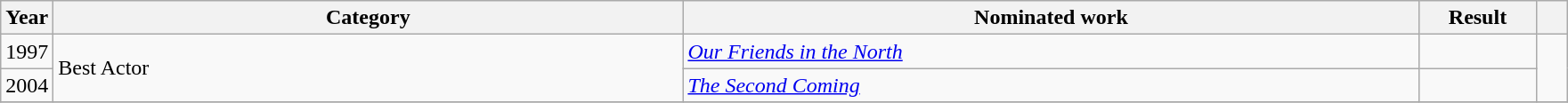<table class=wikitable>
<tr>
<th scope="col" style="width:1em;">Year</th>
<th scope="col" style="width:29em;">Category</th>
<th scope="col" style="width:34em;">Nominated work</th>
<th scope="col" style="width:5em;">Result</th>
<th scope="col" style="width:1em;"></th>
</tr>
<tr>
<td>1997</td>
<td rowspan="2">Best Actor</td>
<td><em><a href='#'>Our Friends in the North</a></em></td>
<td></td>
<td rowspan="2"><strong></strong></td>
</tr>
<tr>
<td>2004</td>
<td><em><a href='#'>The Second Coming</a></em></td>
<td></td>
</tr>
<tr>
</tr>
</table>
